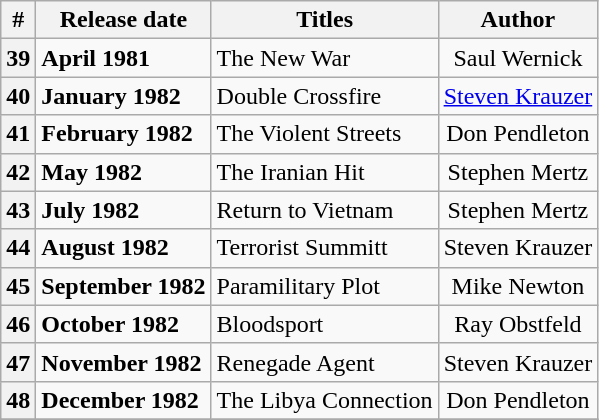<table class="wikitable plainrowheaders sortable" style="margin-right: 0;">
<tr>
<th scope="col">#</th>
<th scope="col">Release date</th>
<th scope="col">Titles</th>
<th scope="col">Author</th>
</tr>
<tr>
<th scope="row" style="text-align:center;"><strong>39</strong></th>
<td><strong>April 1981</strong></td>
<td>The New War</td>
<td style="text-align:center;">Saul Wernick</td>
</tr>
<tr>
<th scope="row" style="text-align:center;"><strong>40</strong></th>
<td><strong>January 1982</strong></td>
<td>Double Crossfire</td>
<td style="text-align:center;"><a href='#'>Steven Krauzer</a></td>
</tr>
<tr>
<th scope="row" style="text-align:center;"><strong>41</strong></th>
<td><strong>February 1982</strong></td>
<td>The Violent Streets</td>
<td style="text-align:center;">Don Pendleton</td>
</tr>
<tr>
<th scope="row" style="text-align:center;"><strong>42</strong></th>
<td><strong>May 1982</strong></td>
<td>The Iranian Hit</td>
<td style="text-align:center;">Stephen Mertz</td>
</tr>
<tr>
<th scope="row" style="text-align:center;"><strong>43</strong></th>
<td><strong>July 1982</strong></td>
<td>Return to Vietnam</td>
<td style="text-align:center;">Stephen Mertz</td>
</tr>
<tr>
<th scope="row" style="text-align:center;"><strong>44</strong></th>
<td><strong>August 1982</strong></td>
<td>Terrorist Summitt</td>
<td style="text-align:center;">Steven Krauzer</td>
</tr>
<tr>
<th scope="row" style="text-align:center;"><strong>45</strong></th>
<td><strong>September 1982</strong></td>
<td>Paramilitary Plot</td>
<td style="text-align:center;">Mike Newton</td>
</tr>
<tr>
<th scope="row" style="text-align:center;"><strong>46</strong></th>
<td><strong>October 1982</strong></td>
<td>Bloodsport</td>
<td style="text-align:center;">Ray Obstfeld</td>
</tr>
<tr>
<th scope="row" style="text-align:center;"><strong>47</strong></th>
<td><strong>November 1982</strong></td>
<td>Renegade Agent</td>
<td style="text-align:center;">Steven Krauzer</td>
</tr>
<tr>
<th scope="row" style="text-align:center;"><strong>48</strong></th>
<td><strong>December 1982</strong></td>
<td>The Libya Connection</td>
<td style="text-align:center;">Don Pendleton</td>
</tr>
<tr>
</tr>
</table>
